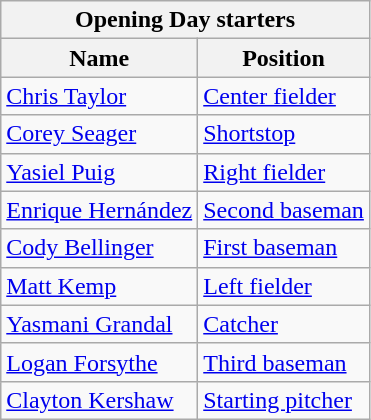<table class="wikitable" style="text-align:left">
<tr>
<th colspan="2">Opening Day starters</th>
</tr>
<tr>
<th>Name</th>
<th>Position</th>
</tr>
<tr>
<td><a href='#'>Chris Taylor</a></td>
<td><a href='#'>Center fielder</a></td>
</tr>
<tr>
<td><a href='#'>Corey Seager</a></td>
<td><a href='#'>Shortstop</a></td>
</tr>
<tr>
<td><a href='#'>Yasiel Puig</a></td>
<td><a href='#'>Right fielder</a></td>
</tr>
<tr>
<td><a href='#'>Enrique Hernández</a></td>
<td><a href='#'>Second baseman</a></td>
</tr>
<tr>
<td><a href='#'>Cody Bellinger</a></td>
<td><a href='#'>First baseman</a></td>
</tr>
<tr>
<td><a href='#'>Matt Kemp</a></td>
<td><a href='#'>Left fielder</a></td>
</tr>
<tr>
<td><a href='#'>Yasmani Grandal</a></td>
<td><a href='#'>Catcher</a></td>
</tr>
<tr>
<td><a href='#'>Logan Forsythe</a></td>
<td><a href='#'>Third baseman</a></td>
</tr>
<tr>
<td><a href='#'>Clayton Kershaw</a></td>
<td><a href='#'>Starting pitcher</a></td>
</tr>
</table>
